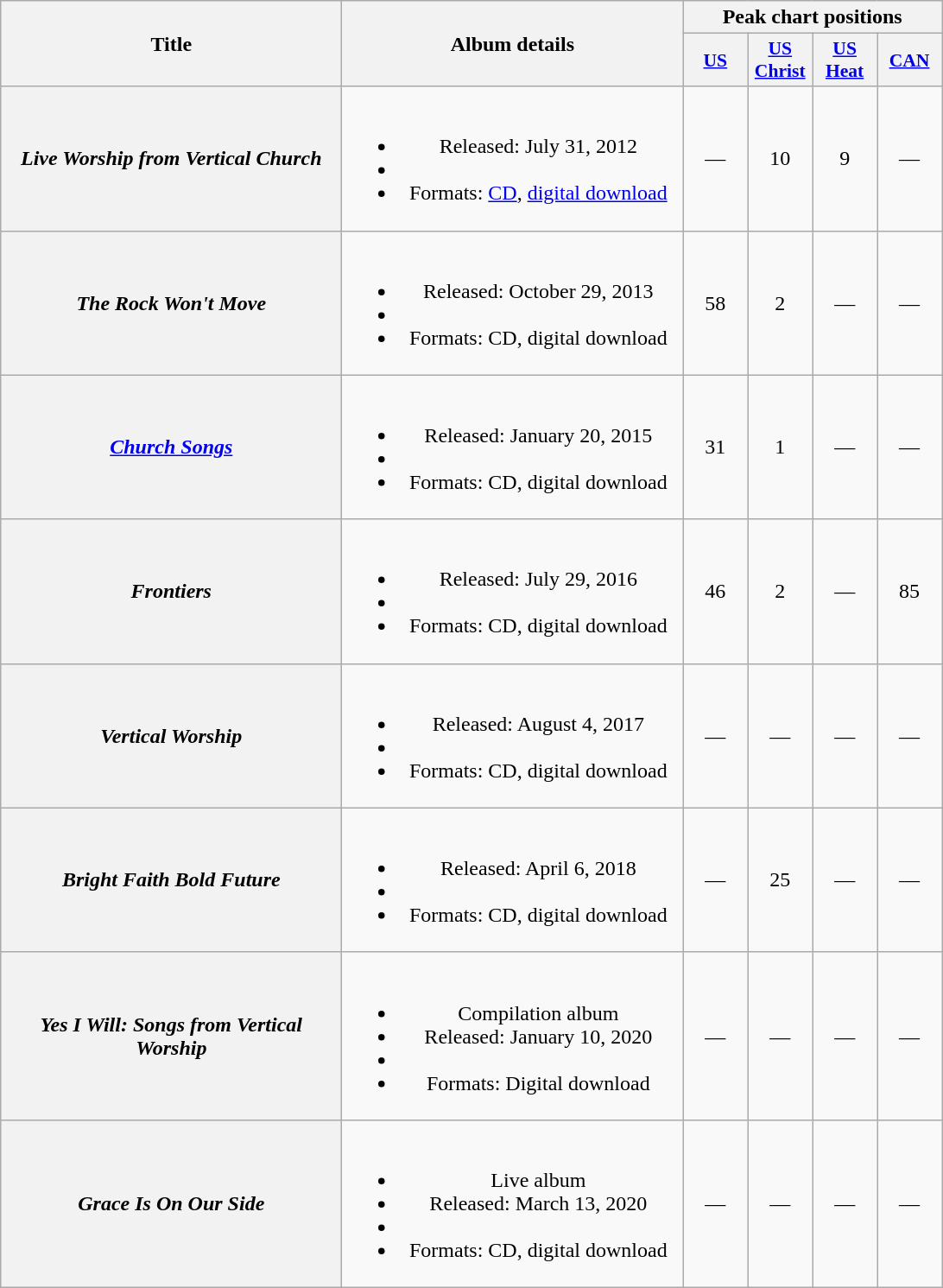<table class="wikitable plainrowheaders" style="text-align:center;">
<tr>
<th scope="col" rowspan="2" style="width:16em;">Title</th>
<th scope="col" rowspan="2" style="width:16em;">Album details</th>
<th scope="col" colspan="4">Peak chart positions</th>
</tr>
<tr>
<th style="width:3em; font-size:90%"><a href='#'>US</a><br></th>
<th style="width:3em; font-size:90%"><a href='#'>US<br>Christ</a><br></th>
<th style="width:3em; font-size:90%"><a href='#'>US<br>Heat</a><br></th>
<th style="width:3em; font-size:90%"><a href='#'>CAN</a><br></th>
</tr>
<tr>
<th scope="row"><em>Live Worship from Vertical Church</em></th>
<td><br><ul><li>Released: July 31, 2012</li><li></li><li>Formats: <a href='#'>CD</a>, <a href='#'>digital download</a></li></ul></td>
<td>—</td>
<td>10</td>
<td>9</td>
<td>—</td>
</tr>
<tr>
<th scope="row"><em>The Rock Won't Move</em></th>
<td><br><ul><li>Released: October 29, 2013</li><li></li><li>Formats: CD, digital download</li></ul></td>
<td>58</td>
<td>2</td>
<td>—</td>
<td>—</td>
</tr>
<tr>
<th scope="row"><em><a href='#'>Church Songs</a></em></th>
<td><br><ul><li>Released: January 20, 2015</li><li></li><li>Formats: CD, digital download</li></ul></td>
<td>31</td>
<td>1</td>
<td>—</td>
<td>—</td>
</tr>
<tr>
<th scope="row"><em>Frontiers</em></th>
<td><br><ul><li>Released: July 29, 2016</li><li></li><li>Formats: CD, digital download</li></ul></td>
<td>46</td>
<td>2</td>
<td>—</td>
<td>85</td>
</tr>
<tr>
<th scope="row"><em>Vertical Worship</em></th>
<td><br><ul><li>Released: August 4, 2017</li><li></li><li>Formats: CD, digital download</li></ul></td>
<td>—</td>
<td>—</td>
<td>—</td>
<td>—</td>
</tr>
<tr>
<th scope="row"><em>Bright Faith Bold Future</em></th>
<td><br><ul><li>Released: April 6, 2018</li><li></li><li>Formats: CD, digital download</li></ul></td>
<td>—</td>
<td>25</td>
<td>—</td>
<td>—</td>
</tr>
<tr>
<th scope="row"><em>Yes I Will: Songs from Vertical Worship</em></th>
<td><br><ul><li>Compilation album</li><li>Released: January 10, 2020</li><li></li><li>Formats: Digital download</li></ul></td>
<td>—</td>
<td>—</td>
<td>—</td>
<td>—</td>
</tr>
<tr>
<th scope="row"><em>Grace Is On Our Side</em></th>
<td><br><ul><li>Live album</li><li>Released: March 13, 2020</li><li></li><li>Formats: CD, digital download</li></ul></td>
<td>—</td>
<td>—</td>
<td>—</td>
<td>—</td>
</tr>
</table>
